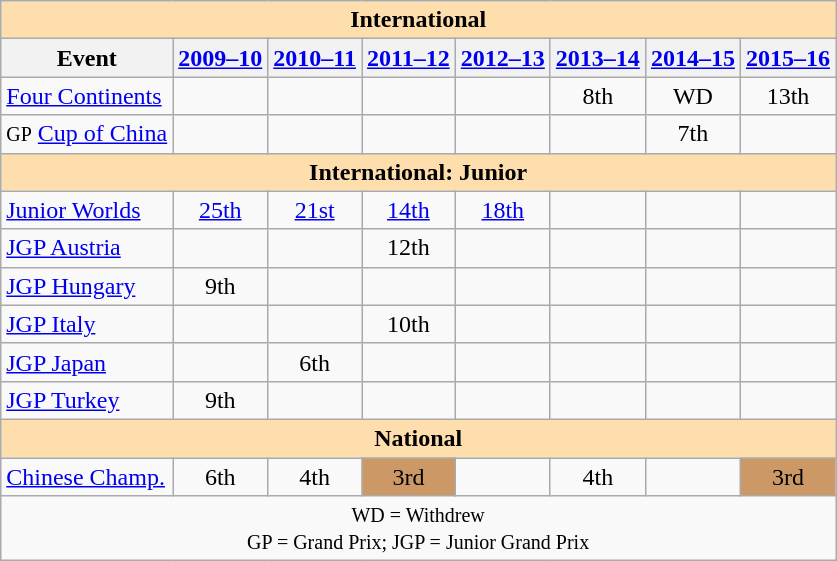<table class="wikitable" style="text-align:center">
<tr>
<th style="background-color: #ffdead; " colspan=8 align=center>International</th>
</tr>
<tr>
<th>Event</th>
<th><a href='#'>2009–10</a></th>
<th><a href='#'>2010–11</a></th>
<th><a href='#'>2011–12</a></th>
<th><a href='#'>2012–13</a></th>
<th><a href='#'>2013–14</a></th>
<th><a href='#'>2014–15</a></th>
<th><a href='#'>2015–16</a></th>
</tr>
<tr>
<td align=left><a href='#'>Four Continents</a></td>
<td></td>
<td></td>
<td></td>
<td></td>
<td>8th</td>
<td>WD</td>
<td>13th</td>
</tr>
<tr>
<td align=left><small>GP</small> <a href='#'>Cup of China</a></td>
<td></td>
<td></td>
<td></td>
<td></td>
<td></td>
<td>7th</td>
<td></td>
</tr>
<tr>
<th style="background-color: #ffdead; " colspan=8 align=center>International: Junior</th>
</tr>
<tr>
<td align=left><a href='#'>Junior Worlds</a></td>
<td><a href='#'>25th</a></td>
<td><a href='#'>21st</a></td>
<td><a href='#'>14th</a></td>
<td><a href='#'>18th</a></td>
<td></td>
<td></td>
<td></td>
</tr>
<tr>
<td align=left><a href='#'>JGP Austria</a></td>
<td></td>
<td></td>
<td>12th</td>
<td></td>
<td></td>
<td></td>
<td></td>
</tr>
<tr>
<td align=left><a href='#'>JGP Hungary</a></td>
<td>9th</td>
<td></td>
<td></td>
<td></td>
<td></td>
<td></td>
<td></td>
</tr>
<tr>
<td align=left><a href='#'>JGP Italy</a></td>
<td></td>
<td></td>
<td>10th</td>
<td></td>
<td></td>
<td></td>
<td></td>
</tr>
<tr>
<td align=left><a href='#'>JGP Japan</a></td>
<td></td>
<td>6th</td>
<td></td>
<td></td>
<td></td>
<td></td>
<td></td>
</tr>
<tr>
<td align=left><a href='#'>JGP Turkey</a></td>
<td>9th</td>
<td></td>
<td></td>
<td></td>
<td></td>
<td></td>
<td></td>
</tr>
<tr>
<th style="background-color: #ffdead; " colspan=8 align=center>National</th>
</tr>
<tr>
<td align=left><a href='#'>Chinese Champ.</a></td>
<td>6th</td>
<td>4th</td>
<td bgcolor=cc9966>3rd</td>
<td></td>
<td>4th</td>
<td></td>
<td bgcolor=cc9966>3rd</td>
</tr>
<tr>
<td colspan=8 align=center><small> WD = Withdrew <br> GP = Grand Prix; JGP = Junior Grand Prix </small></td>
</tr>
</table>
